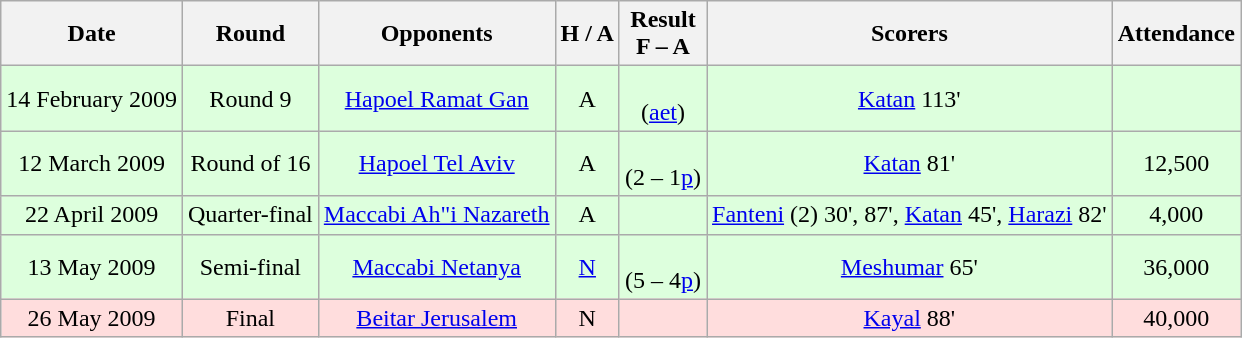<table class="wikitable" style="text-align:center">
<tr>
<th>Date</th>
<th>Round</th>
<th>Opponents</th>
<th>H / A</th>
<th>Result<br>F – A</th>
<th>Scorers</th>
<th>Attendance</th>
</tr>
<tr bgcolor="#ddffdd">
<td>14 February 2009</td>
<td>Round 9</td>
<td><a href='#'>Hapoel Ramat Gan</a></td>
<td>A</td>
<td><br>(<a href='#'>aet</a>)</td>
<td><a href='#'>Katan</a> 113'</td>
<td></td>
</tr>
<tr bgcolor="#ddffdd">
<td>12 March 2009</td>
<td>Round of 16</td>
<td><a href='#'>Hapoel Tel Aviv</a></td>
<td>A</td>
<td><br>(2 – 1<a href='#'>p</a>)</td>
<td><a href='#'>Katan</a> 81'</td>
<td>12,500</td>
</tr>
<tr bgcolor="#ddffdd">
<td>22 April 2009</td>
<td>Quarter-final</td>
<td><a href='#'>Maccabi Ah"i Nazareth</a></td>
<td>A</td>
<td></td>
<td><a href='#'>Fanteni</a> (2) 30', 87', <a href='#'>Katan</a> 45', <a href='#'>Harazi</a> 82'</td>
<td>4,000</td>
</tr>
<tr bgcolor="#ddffdd">
<td>13 May 2009</td>
<td>Semi-final</td>
<td><a href='#'>Maccabi Netanya</a></td>
<td><a href='#'>N</a></td>
<td><br>(5 – 4<a href='#'>p</a>)</td>
<td><a href='#'>Meshumar</a> 65'</td>
<td>36,000</td>
</tr>
<tr bgcolor="#ffdddd">
<td>26 May 2009</td>
<td>Final</td>
<td><a href='#'>Beitar Jerusalem</a></td>
<td>N</td>
<td></td>
<td><a href='#'>Kayal</a> 88'</td>
<td>40,000</td>
</tr>
</table>
